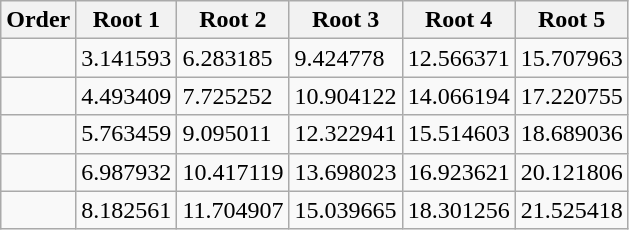<table class="wikitable sortable">
<tr>
<th>Order</th>
<th>Root 1</th>
<th>Root 2</th>
<th>Root 3</th>
<th>Root 4</th>
<th>Root 5</th>
</tr>
<tr>
<td></td>
<td>3.141593</td>
<td>6.283185</td>
<td>9.424778</td>
<td>12.566371</td>
<td>15.707963</td>
</tr>
<tr>
<td></td>
<td>4.493409</td>
<td>7.725252</td>
<td>10.904122</td>
<td>14.066194</td>
<td>17.220755</td>
</tr>
<tr>
<td></td>
<td>5.763459</td>
<td>9.095011</td>
<td>12.322941</td>
<td>15.514603</td>
<td>18.689036</td>
</tr>
<tr>
<td></td>
<td>6.987932</td>
<td>10.417119</td>
<td>13.698023</td>
<td>16.923621</td>
<td>20.121806</td>
</tr>
<tr>
<td></td>
<td>8.182561</td>
<td>11.704907</td>
<td>15.039665</td>
<td>18.301256</td>
<td>21.525418</td>
</tr>
</table>
